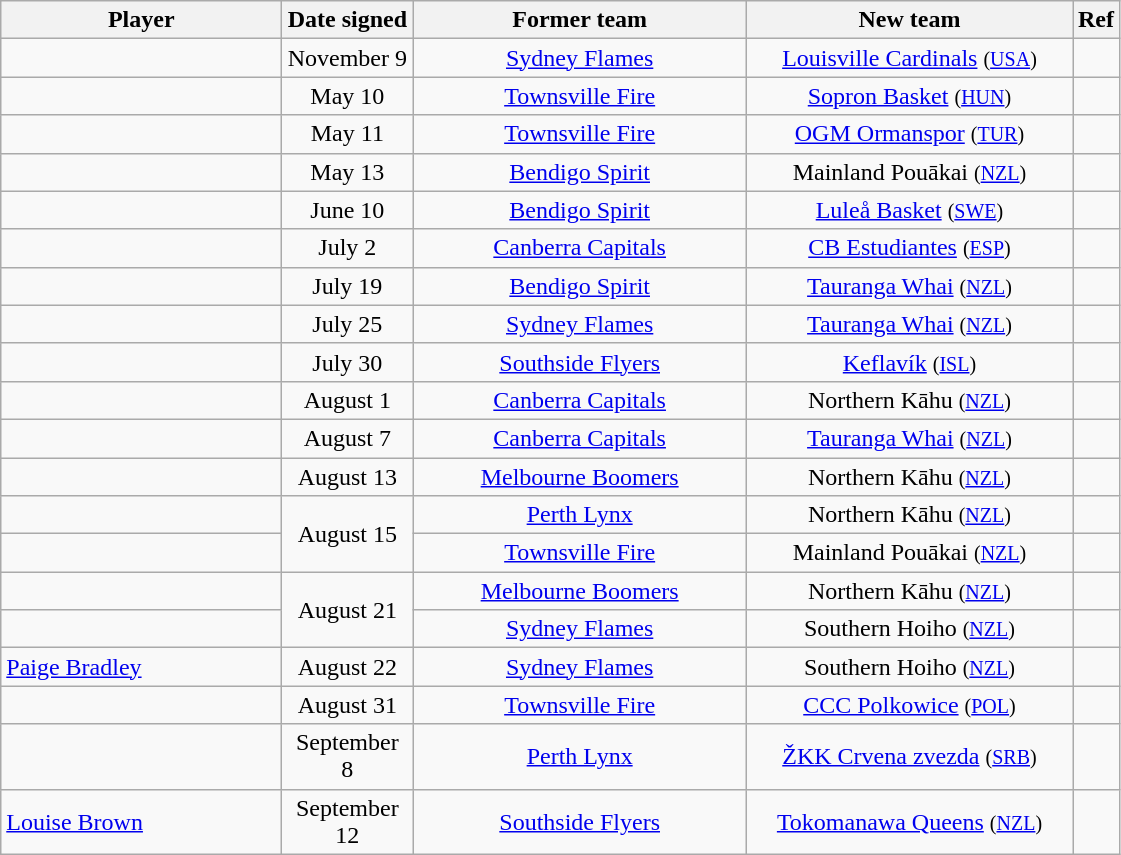<table class="wikitable sortable" style="text-align:center">
<tr>
<th style="width:180px">Player</th>
<th style="width:80px">Date signed</th>
<th style="width:215px">Former team</th>
<th style="width:210px">New team</th>
<th class="unsortable">Ref</th>
</tr>
<tr>
<td align="left"> </td>
<td align="center">November 9</td>
<td align="center"><a href='#'>Sydney Flames</a></td>
<td align="center"><a href='#'>Louisville Cardinals</a> <small>(<a href='#'>USA</a>)</small></td>
<td align="center"></td>
</tr>
<tr>
<td align="left"> </td>
<td align="center">May 10</td>
<td align="center"><a href='#'>Townsville Fire</a></td>
<td align="center"><a href='#'>Sopron Basket</a> <small>(<a href='#'>HUN</a>)</small></td>
<td align="center"></td>
</tr>
<tr>
<td align="left"> </td>
<td align="center">May 11</td>
<td align="center"><a href='#'>Townsville Fire</a></td>
<td align="center"><a href='#'>OGM Ormanspor</a> <small>(<a href='#'>TUR</a>)</small></td>
<td align="center"></td>
</tr>
<tr>
<td align="left"> </td>
<td align="center">May 13</td>
<td align="center"><a href='#'>Bendigo Spirit</a></td>
<td align="center">Mainland Pouākai <small>(<a href='#'>NZL</a>)</small></td>
<td align="center"></td>
</tr>
<tr>
<td align="left"> </td>
<td align="center">June 10</td>
<td align="center"><a href='#'>Bendigo Spirit</a></td>
<td align="center"><a href='#'>Luleå Basket</a> <small>(<a href='#'>SWE</a>)</small></td>
<td align="center"></td>
</tr>
<tr>
<td align="left"> </td>
<td align="center">July 2</td>
<td align="center"><a href='#'>Canberra Capitals</a></td>
<td align="center"><a href='#'>CB Estudiantes</a> <small>(<a href='#'>ESP</a>)</small></td>
<td align="center"></td>
</tr>
<tr>
<td align="left"> </td>
<td align="center">July 19</td>
<td align="center"><a href='#'>Bendigo Spirit</a></td>
<td align="center"><a href='#'>Tauranga Whai</a> <small>(<a href='#'>NZL</a>)</small></td>
<td align="center"></td>
</tr>
<tr>
<td align="left"> </td>
<td align="center">July 25</td>
<td align="center"><a href='#'>Sydney Flames</a></td>
<td align="center"><a href='#'>Tauranga Whai</a> <small>(<a href='#'>NZL</a>)</small></td>
<td align="center"></td>
</tr>
<tr>
<td align="left"> </td>
<td align="center">July 30</td>
<td align="center"><a href='#'>Southside Flyers</a></td>
<td align="center"><a href='#'>Keflavík</a> <small>(<a href='#'>ISL</a>)</small></td>
<td align="center"></td>
</tr>
<tr>
<td align="left"> </td>
<td align="center">August 1</td>
<td align="center"><a href='#'>Canberra Capitals</a></td>
<td align="center">Northern Kāhu <small>(<a href='#'>NZL</a>)</small></td>
<td align="center"></td>
</tr>
<tr>
<td align="left"> </td>
<td align="center">August 7</td>
<td align="center"><a href='#'>Canberra Capitals</a></td>
<td align="center"><a href='#'>Tauranga Whai</a> <small>(<a href='#'>NZL</a>)</small></td>
<td align="center"></td>
</tr>
<tr>
<td align="left"> </td>
<td align="center">August 13</td>
<td align="center"><a href='#'>Melbourne Boomers</a></td>
<td align="center">Northern Kāhu <small>(<a href='#'>NZL</a>)</small></td>
<td align="center"></td>
</tr>
<tr>
<td align="left"> </td>
<td rowspan="2" align="center">August 15</td>
<td align="center"><a href='#'>Perth Lynx</a></td>
<td align="center">Northern Kāhu <small>(<a href='#'>NZL</a>)</small></td>
<td align="center"></td>
</tr>
<tr>
<td align="left"> </td>
<td align="center"><a href='#'>Townsville Fire</a></td>
<td align="center">Mainland Pouākai <small>(<a href='#'>NZL</a>)</small></td>
<td align="center"></td>
</tr>
<tr>
<td align="left"> </td>
<td rowspan="2" align="center">August 21</td>
<td align="center"><a href='#'>Melbourne Boomers</a></td>
<td align="center">Northern Kāhu <small>(<a href='#'>NZL</a>)</small></td>
<td align="center"></td>
</tr>
<tr>
<td align="left"> </td>
<td align="center"><a href='#'>Sydney Flames</a></td>
<td align="center">Southern Hoiho <small>(<a href='#'>NZL</a>)</small></td>
<td align="center"></td>
</tr>
<tr>
<td align="left"> <a href='#'>Paige Bradley</a></td>
<td align="center">August 22</td>
<td align="center"><a href='#'>Sydney Flames</a></td>
<td align="center">Southern Hoiho <small>(<a href='#'>NZL</a>)</small></td>
<td align="center"></td>
</tr>
<tr>
<td align="left"> </td>
<td align="center">August 31</td>
<td align="center"><a href='#'>Townsville Fire</a></td>
<td align="center"><a href='#'>CCC Polkowice</a> <small>(<a href='#'>POL</a>)</small></td>
<td align="center"></td>
</tr>
<tr>
<td align="left"> </td>
<td align="center">September 8</td>
<td align="center"><a href='#'>Perth Lynx</a></td>
<td align="center"><a href='#'>ŽKK Crvena zvezda</a> <small>(<a href='#'>SRB</a>)</small></td>
<td align="center"></td>
</tr>
<tr>
<td align="left"> <a href='#'>Louise Brown</a></td>
<td align="center">September 12</td>
<td align="center"><a href='#'>Southside Flyers</a></td>
<td align="center"><a href='#'>Tokomanawa Queens</a> <small>(<a href='#'>NZL</a>)</small></td>
<td align="center"></td>
</tr>
</table>
